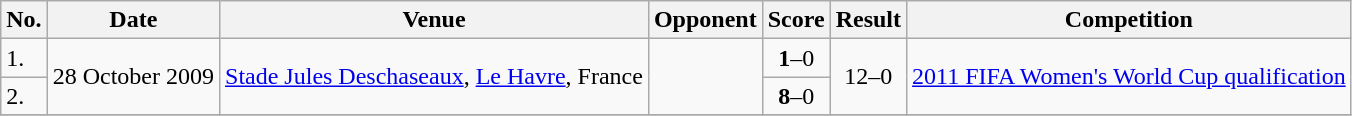<table class="wikitable">
<tr>
<th>No.</th>
<th>Date</th>
<th>Venue</th>
<th>Opponent</th>
<th>Score</th>
<th>Result</th>
<th>Competition</th>
</tr>
<tr>
<td>1.</td>
<td rowspan=2>28 October 2009</td>
<td rowspan=2><a href='#'>Stade Jules Deschaseaux</a>, <a href='#'>Le Havre</a>, France</td>
<td rowspan=2></td>
<td align=center><strong>1</strong>–0</td>
<td rowspan=2 align=center>12–0</td>
<td rowspan=2><a href='#'>2011 FIFA Women's World Cup qualification</a></td>
</tr>
<tr>
<td>2.</td>
<td align=center><strong>8</strong>–0</td>
</tr>
<tr>
</tr>
</table>
